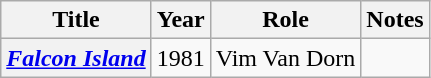<table class="wikitable plainrowheaders sortable">
<tr>
<th scope="col">Title</th>
<th scope="col">Year</th>
<th scope="col">Role</th>
<th scope="col" class="unsortable">Notes</th>
</tr>
<tr>
<th scope=row><em><a href='#'>Falcon Island</a></em></th>
<td>1981</td>
<td>Vim Van Dorn</td>
<td></td>
</tr>
</table>
